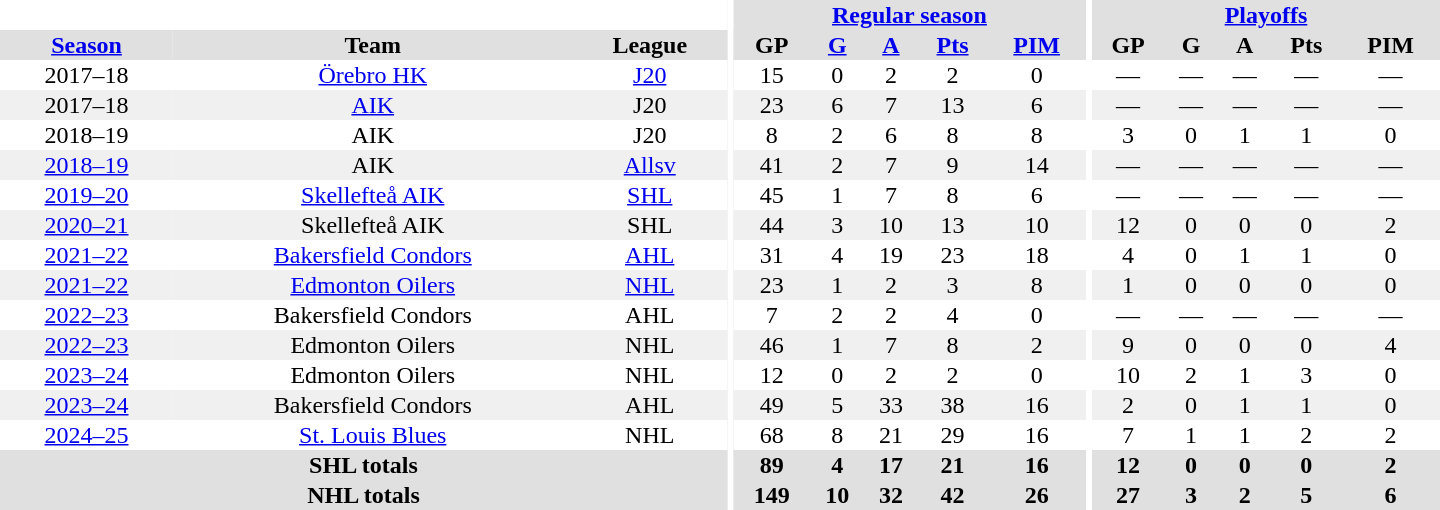<table border="0" cellpadding="1" cellspacing="0" style="text-align:center; width:60em">
<tr bgcolor="#e0e0e0">
<th colspan="3" bgcolor="#ffffff"></th>
<th rowspan="99" bgcolor="#ffffff"></th>
<th colspan="5"><a href='#'>Regular season</a></th>
<th rowspan="99" bgcolor="#ffffff"></th>
<th colspan="5"><a href='#'>Playoffs</a></th>
</tr>
<tr bgcolor="#e0e0e0">
<th><a href='#'>Season</a></th>
<th>Team</th>
<th>League</th>
<th>GP</th>
<th><a href='#'>G</a></th>
<th><a href='#'>A</a></th>
<th><a href='#'>Pts</a></th>
<th><a href='#'>PIM</a></th>
<th>GP</th>
<th>G</th>
<th>A</th>
<th>Pts</th>
<th>PIM</th>
</tr>
<tr>
<td>2017–18</td>
<td><a href='#'>Örebro HK</a></td>
<td><a href='#'>J20</a></td>
<td>15</td>
<td>0</td>
<td>2</td>
<td>2</td>
<td>0</td>
<td>—</td>
<td>—</td>
<td>—</td>
<td>—</td>
<td>—</td>
</tr>
<tr bgcolor="#f0f0f0">
<td>2017–18</td>
<td><a href='#'>AIK</a></td>
<td>J20</td>
<td>23</td>
<td>6</td>
<td>7</td>
<td>13</td>
<td>6</td>
<td>—</td>
<td>—</td>
<td>—</td>
<td>—</td>
<td>—</td>
</tr>
<tr>
<td>2018–19</td>
<td>AIK</td>
<td>J20</td>
<td>8</td>
<td>2</td>
<td>6</td>
<td>8</td>
<td>8</td>
<td>3</td>
<td>0</td>
<td>1</td>
<td>1</td>
<td>0</td>
</tr>
<tr bgcolor="#f0f0f0">
<td><a href='#'>2018–19</a></td>
<td>AIK</td>
<td><a href='#'>Allsv</a></td>
<td>41</td>
<td>2</td>
<td>7</td>
<td>9</td>
<td>14</td>
<td>—</td>
<td>—</td>
<td>—</td>
<td>—</td>
<td>—</td>
</tr>
<tr>
<td><a href='#'>2019–20</a></td>
<td><a href='#'>Skellefteå AIK</a></td>
<td><a href='#'>SHL</a></td>
<td>45</td>
<td>1</td>
<td>7</td>
<td>8</td>
<td>6</td>
<td>—</td>
<td>—</td>
<td>—</td>
<td>—</td>
<td>—</td>
</tr>
<tr bgcolor="#f0f0f0">
<td><a href='#'>2020–21</a></td>
<td>Skellefteå AIK</td>
<td>SHL</td>
<td>44</td>
<td>3</td>
<td>10</td>
<td>13</td>
<td>10</td>
<td>12</td>
<td>0</td>
<td>0</td>
<td>0</td>
<td>2</td>
</tr>
<tr>
<td><a href='#'>2021–22</a></td>
<td><a href='#'>Bakersfield Condors</a></td>
<td><a href='#'>AHL</a></td>
<td>31</td>
<td>4</td>
<td>19</td>
<td>23</td>
<td>18</td>
<td>4</td>
<td>0</td>
<td>1</td>
<td>1</td>
<td>0</td>
</tr>
<tr bgcolor="#f0f0f0">
<td><a href='#'>2021–22</a></td>
<td><a href='#'>Edmonton Oilers</a></td>
<td><a href='#'>NHL</a></td>
<td>23</td>
<td>1</td>
<td>2</td>
<td>3</td>
<td>8</td>
<td>1</td>
<td>0</td>
<td>0</td>
<td>0</td>
<td>0</td>
</tr>
<tr>
<td><a href='#'>2022–23</a></td>
<td>Bakersfield Condors</td>
<td>AHL</td>
<td>7</td>
<td>2</td>
<td>2</td>
<td>4</td>
<td>0</td>
<td>—</td>
<td>—</td>
<td>—</td>
<td>—</td>
<td>—</td>
</tr>
<tr bgcolor="#f0f0f0">
<td><a href='#'>2022–23</a></td>
<td>Edmonton Oilers</td>
<td>NHL</td>
<td>46</td>
<td>1</td>
<td>7</td>
<td>8</td>
<td>2</td>
<td>9</td>
<td>0</td>
<td>0</td>
<td>0</td>
<td>4</td>
</tr>
<tr>
<td><a href='#'>2023–24</a></td>
<td>Edmonton Oilers</td>
<td>NHL</td>
<td>12</td>
<td>0</td>
<td>2</td>
<td>2</td>
<td>0</td>
<td>10</td>
<td>2</td>
<td>1</td>
<td>3</td>
<td>0</td>
</tr>
<tr bgcolor="#f0f0f0">
<td><a href='#'>2023–24</a></td>
<td>Bakersfield Condors</td>
<td>AHL</td>
<td>49</td>
<td>5</td>
<td>33</td>
<td>38</td>
<td>16</td>
<td>2</td>
<td>0</td>
<td>1</td>
<td>1</td>
<td>0</td>
</tr>
<tr>
<td><a href='#'>2024–25</a></td>
<td><a href='#'>St. Louis Blues</a></td>
<td>NHL</td>
<td>68</td>
<td>8</td>
<td>21</td>
<td>29</td>
<td>16</td>
<td>7</td>
<td>1</td>
<td>1</td>
<td>2</td>
<td>2</td>
</tr>
<tr bgcolor="#e0e0e0">
<th colspan="3">SHL totals</th>
<th>89</th>
<th>4</th>
<th>17</th>
<th>21</th>
<th>16</th>
<th>12</th>
<th>0</th>
<th>0</th>
<th>0</th>
<th>2</th>
</tr>
<tr bgcolor="#e0e0e0">
<th colspan="3">NHL totals</th>
<th>149</th>
<th>10</th>
<th>32</th>
<th>42</th>
<th>26</th>
<th>27</th>
<th>3</th>
<th>2</th>
<th>5</th>
<th>6</th>
</tr>
</table>
